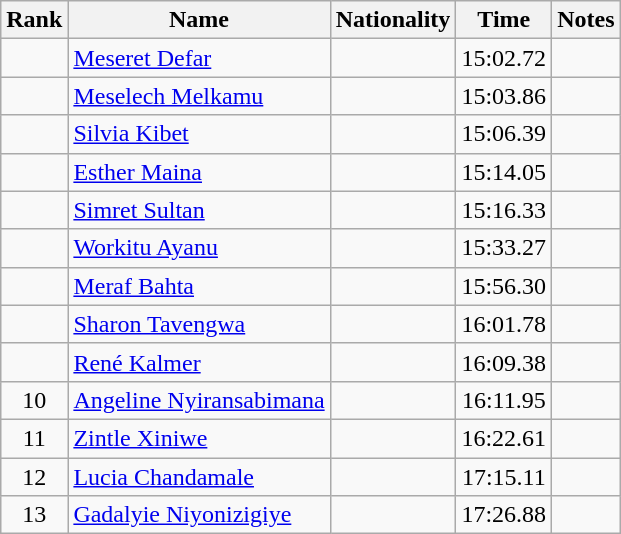<table class="wikitable sortable" style="text-align:center">
<tr>
<th>Rank</th>
<th>Name</th>
<th>Nationality</th>
<th>Time</th>
<th>Notes</th>
</tr>
<tr>
<td></td>
<td align=left><a href='#'>Meseret Defar</a></td>
<td align=left></td>
<td>15:02.72</td>
<td></td>
</tr>
<tr>
<td></td>
<td align=left><a href='#'>Meselech Melkamu</a></td>
<td align=left></td>
<td>15:03.86</td>
<td></td>
</tr>
<tr>
<td></td>
<td align=left><a href='#'>Silvia Kibet</a></td>
<td align=left></td>
<td>15:06.39</td>
<td></td>
</tr>
<tr>
<td></td>
<td align=left><a href='#'>Esther Maina</a></td>
<td align=left></td>
<td>15:14.05</td>
<td></td>
</tr>
<tr>
<td></td>
<td align=left><a href='#'>Simret Sultan</a></td>
<td align=left></td>
<td>15:16.33</td>
<td></td>
</tr>
<tr>
<td></td>
<td align=left><a href='#'>Workitu Ayanu</a></td>
<td align=left></td>
<td>15:33.27</td>
<td></td>
</tr>
<tr>
<td></td>
<td align=left><a href='#'>Meraf Bahta</a></td>
<td align=left></td>
<td>15:56.30</td>
<td></td>
</tr>
<tr>
<td></td>
<td align=left><a href='#'>Sharon Tavengwa</a></td>
<td align=left></td>
<td>16:01.78</td>
<td></td>
</tr>
<tr>
<td></td>
<td align=left><a href='#'>René Kalmer</a></td>
<td align=left></td>
<td>16:09.38</td>
<td></td>
</tr>
<tr>
<td>10</td>
<td align=left><a href='#'>Angeline Nyiransabimana</a></td>
<td align=left></td>
<td>16:11.95</td>
<td></td>
</tr>
<tr>
<td>11</td>
<td align=left><a href='#'>Zintle Xiniwe</a></td>
<td align=left></td>
<td>16:22.61</td>
<td></td>
</tr>
<tr>
<td>12</td>
<td align=left><a href='#'>Lucia Chandamale</a></td>
<td align=left></td>
<td>17:15.11</td>
<td></td>
</tr>
<tr>
<td>13</td>
<td align=left><a href='#'>Gadalyie Niyonizigiye</a></td>
<td align=left></td>
<td>17:26.88</td>
<td></td>
</tr>
</table>
